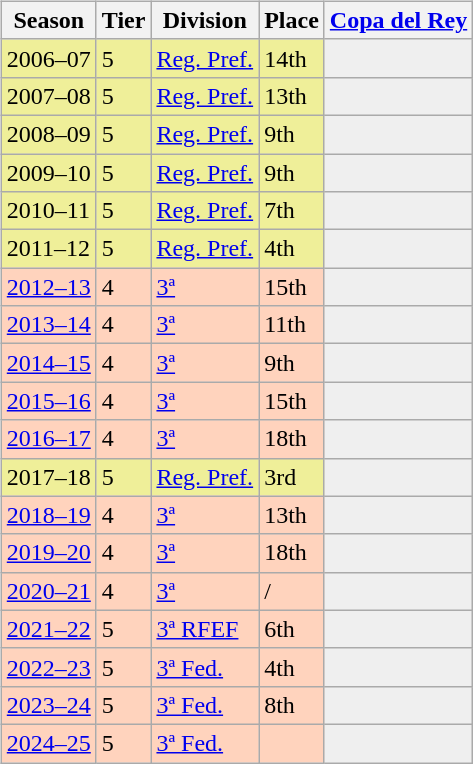<table>
<tr>
<td valign="top" width=0%><br><table class="wikitable">
<tr style="background:#f0f6fa;">
<th>Season</th>
<th>Tier</th>
<th>Division</th>
<th>Place</th>
<th><a href='#'>Copa del Rey</a></th>
</tr>
<tr>
<td style="background:#EFEF99;">2006–07</td>
<td style="background:#EFEF99;">5</td>
<td style="background:#EFEF99;"><a href='#'>Reg. Pref.</a></td>
<td style="background:#EFEF99;">14th</td>
<td style="background:#efefef;"></td>
</tr>
<tr>
<td style="background:#EFEF99;">2007–08</td>
<td style="background:#EFEF99;">5</td>
<td style="background:#EFEF99;"><a href='#'>Reg. Pref.</a></td>
<td style="background:#EFEF99;">13th</td>
<td style="background:#efefef;"></td>
</tr>
<tr>
<td style="background:#EFEF99;">2008–09</td>
<td style="background:#EFEF99;">5</td>
<td style="background:#EFEF99;"><a href='#'>Reg. Pref.</a></td>
<td style="background:#EFEF99;">9th</td>
<td style="background:#efefef;"></td>
</tr>
<tr>
<td style="background:#EFEF99;">2009–10</td>
<td style="background:#EFEF99;">5</td>
<td style="background:#EFEF99;"><a href='#'>Reg. Pref.</a></td>
<td style="background:#EFEF99;">9th</td>
<td style="background:#efefef;"></td>
</tr>
<tr>
<td style="background:#EFEF99;">2010–11</td>
<td style="background:#EFEF99;">5</td>
<td style="background:#EFEF99;"><a href='#'>Reg. Pref.</a></td>
<td style="background:#EFEF99;">7th</td>
<td style="background:#efefef;"></td>
</tr>
<tr>
<td style="background:#EFEF99;">2011–12</td>
<td style="background:#EFEF99;">5</td>
<td style="background:#EFEF99;"><a href='#'>Reg. Pref.</a></td>
<td style="background:#EFEF99;">4th</td>
<td style="background:#efefef;"></td>
</tr>
<tr>
<td style="background:#FFD3BD;"><a href='#'>2012–13</a></td>
<td style="background:#FFD3BD;">4</td>
<td style="background:#FFD3BD;"><a href='#'>3ª</a></td>
<td style="background:#FFD3BD;">15th</td>
<td style="background:#efefef;"></td>
</tr>
<tr>
<td style="background:#FFD3BD;"><a href='#'>2013–14</a></td>
<td style="background:#FFD3BD;">4</td>
<td style="background:#FFD3BD;"><a href='#'>3ª</a></td>
<td style="background:#FFD3BD;">11th</td>
<td style="background:#efefef;"></td>
</tr>
<tr>
<td style="background:#FFD3BD;"><a href='#'>2014–15</a></td>
<td style="background:#FFD3BD;">4</td>
<td style="background:#FFD3BD;"><a href='#'>3ª</a></td>
<td style="background:#FFD3BD;">9th</td>
<td style="background:#efefef;"></td>
</tr>
<tr>
<td style="background:#FFD3BD;"><a href='#'>2015–16</a></td>
<td style="background:#FFD3BD;">4</td>
<td style="background:#FFD3BD;"><a href='#'>3ª</a></td>
<td style="background:#FFD3BD;">15th</td>
<td style="background:#efefef;"></td>
</tr>
<tr>
<td style="background:#FFD3BD;"><a href='#'>2016–17</a></td>
<td style="background:#FFD3BD;">4</td>
<td style="background:#FFD3BD;"><a href='#'>3ª</a></td>
<td style="background:#FFD3BD;">18th</td>
<td style="background:#efefef;"></td>
</tr>
<tr>
<td style="background:#EFEF99;">2017–18</td>
<td style="background:#EFEF99;">5</td>
<td style="background:#EFEF99;"><a href='#'>Reg. Pref.</a></td>
<td style="background:#EFEF99;">3rd</td>
<td style="background:#efefef;"></td>
</tr>
<tr>
<td style="background:#FFD3BD;"><a href='#'>2018–19</a></td>
<td style="background:#FFD3BD;">4</td>
<td style="background:#FFD3BD;"><a href='#'>3ª</a></td>
<td style="background:#FFD3BD;">13th</td>
<td style="background:#efefef;"></td>
</tr>
<tr>
<td style="background:#FFD3BD;"><a href='#'>2019–20</a></td>
<td style="background:#FFD3BD;">4</td>
<td style="background:#FFD3BD;"><a href='#'>3ª</a></td>
<td style="background:#FFD3BD;">18th</td>
<td style="background:#efefef;"></td>
</tr>
<tr>
<td style="background:#FFD3BD;"><a href='#'>2020–21</a></td>
<td style="background:#FFD3BD;">4</td>
<td style="background:#FFD3BD;"><a href='#'>3ª</a></td>
<td style="background:#FFD3BD;"> / </td>
<td style="background:#efefef;"></td>
</tr>
<tr>
<td style="background:#FFD3BD;"><a href='#'>2021–22</a></td>
<td style="background:#FFD3BD;">5</td>
<td style="background:#FFD3BD;"><a href='#'>3ª RFEF</a></td>
<td style="background:#FFD3BD;">6th</td>
<td style="background:#efefef;"></td>
</tr>
<tr>
<td style="background:#FFD3BD;"><a href='#'>2022–23</a></td>
<td style="background:#FFD3BD;">5</td>
<td style="background:#FFD3BD;"><a href='#'>3ª Fed.</a></td>
<td style="background:#FFD3BD;">4th</td>
<td style="background:#efefef;"></td>
</tr>
<tr>
<td style="background:#FFD3BD;"><a href='#'>2023–24</a></td>
<td style="background:#FFD3BD;">5</td>
<td style="background:#FFD3BD;"><a href='#'>3ª Fed.</a></td>
<td style="background:#FFD3BD;">8th</td>
<td style="background:#efefef;"></td>
</tr>
<tr>
<td style="background:#FFD3BD;"><a href='#'>2024–25</a></td>
<td style="background:#FFD3BD;">5</td>
<td style="background:#FFD3BD;"><a href='#'>3ª Fed.</a></td>
<td style="background:#FFD3BD;"></td>
<td style="background:#efefef;"></td>
</tr>
</table>
</td>
</tr>
</table>
